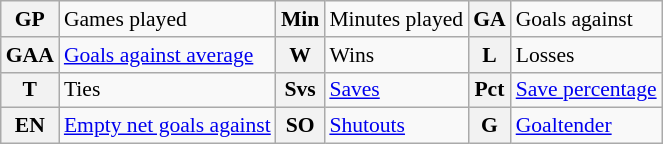<table class="wikitable" style="font-size:90%;">
<tr>
<th>GP</th>
<td>Games played</td>
<th>Min</th>
<td>Minutes played</td>
<th>GA</th>
<td>Goals against</td>
</tr>
<tr>
<th>GAA</th>
<td><a href='#'>Goals against average</a></td>
<th>W</th>
<td>Wins</td>
<th>L</th>
<td>Losses</td>
</tr>
<tr>
<th>T</th>
<td>Ties</td>
<th>Svs</th>
<td><a href='#'>Saves</a></td>
<th>Pct</th>
<td><a href='#'>Save percentage</a></td>
</tr>
<tr>
<th>EN</th>
<td><a href='#'>Empty net goals against</a></td>
<th>SO</th>
<td><a href='#'>Shutouts</a></td>
<th>G</th>
<td><a href='#'>Goaltender</a></td>
</tr>
</table>
